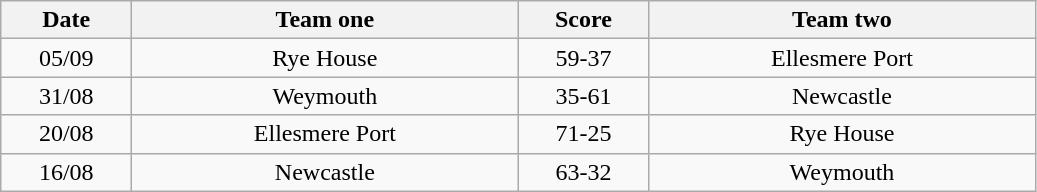<table class="wikitable" style="text-align: center">
<tr>
<th width=80>Date</th>
<th width=250>Team one</th>
<th width=80>Score</th>
<th width=250>Team two</th>
</tr>
<tr>
<td>05/09</td>
<td>Rye House</td>
<td>59-37</td>
<td>Ellesmere Port</td>
</tr>
<tr>
<td>31/08</td>
<td>Weymouth</td>
<td>35-61</td>
<td>Newcastle</td>
</tr>
<tr>
<td>20/08</td>
<td>Ellesmere Port</td>
<td>71-25</td>
<td>Rye House</td>
</tr>
<tr>
<td>16/08</td>
<td>Newcastle</td>
<td>63-32</td>
<td>Weymouth</td>
</tr>
</table>
